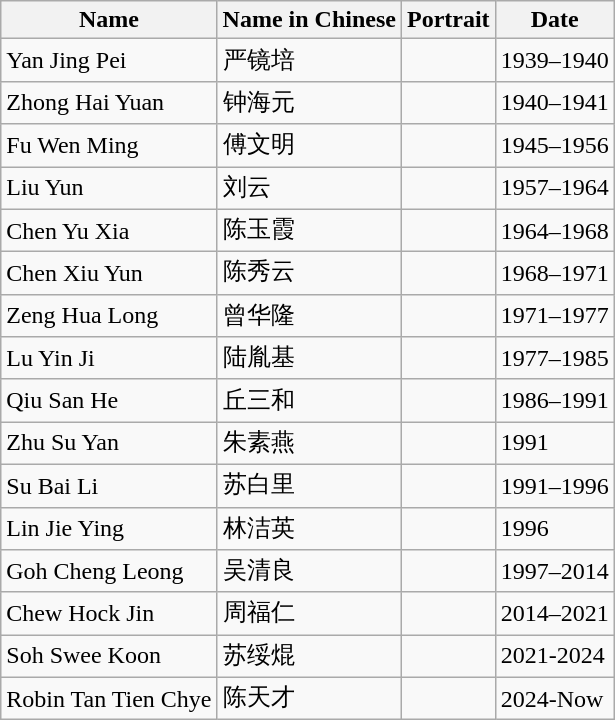<table class="wikitable">
<tr>
<th>Name</th>
<th>Name in Chinese</th>
<th>Portrait</th>
<th>Date</th>
</tr>
<tr>
<td>Yan Jing Pei</td>
<td>严镜培</td>
<td></td>
<td>1939–1940</td>
</tr>
<tr>
<td>Zhong Hai Yuan</td>
<td>钟海元</td>
<td></td>
<td>1940–1941</td>
</tr>
<tr>
<td>Fu Wen Ming</td>
<td>傅文明</td>
<td></td>
<td>1945–1956</td>
</tr>
<tr>
<td>Liu Yun</td>
<td>刘云</td>
<td></td>
<td>1957–1964</td>
</tr>
<tr>
<td>Chen Yu Xia</td>
<td>陈玉霞</td>
<td></td>
<td>1964–1968</td>
</tr>
<tr>
<td>Chen Xiu Yun</td>
<td>陈秀云</td>
<td></td>
<td>1968–1971</td>
</tr>
<tr>
<td>Zeng Hua Long</td>
<td>曾华隆</td>
<td></td>
<td>1971–1977</td>
</tr>
<tr>
<td>Lu Yin Ji</td>
<td>陆胤基</td>
<td></td>
<td>1977–1985</td>
</tr>
<tr>
<td>Qiu San He</td>
<td>丘三和</td>
<td></td>
<td>1986–1991</td>
</tr>
<tr>
<td>Zhu Su Yan</td>
<td>朱素燕</td>
<td></td>
<td>1991</td>
</tr>
<tr>
<td>Su Bai Li</td>
<td>苏白里</td>
<td></td>
<td>1991–1996</td>
</tr>
<tr>
<td>Lin Jie Ying</td>
<td>林洁英</td>
<td></td>
<td>1996</td>
</tr>
<tr>
<td>Goh Cheng Leong</td>
<td>吴清良</td>
<td></td>
<td>1997–2014</td>
</tr>
<tr>
<td>Chew Hock Jin</td>
<td>周福仁</td>
<td></td>
<td>2014–2021</td>
</tr>
<tr>
<td>Soh Swee Koon</td>
<td>苏绥焜</td>
<td></td>
<td>2021-2024</td>
</tr>
<tr>
<td>Robin Tan Tien Chye</td>
<td>陈天才</td>
<td></td>
<td>2024-Now</td>
</tr>
</table>
